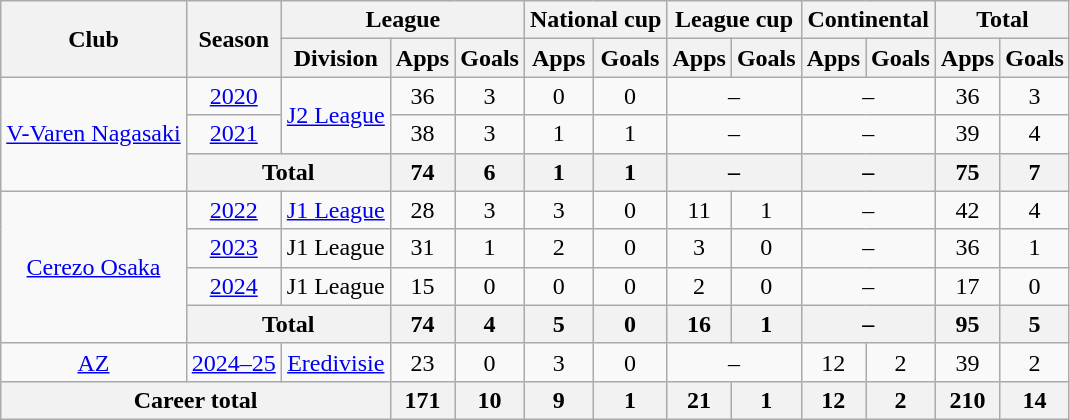<table class="wikitable" style="text-align: center">
<tr>
<th rowspan="2">Club</th>
<th rowspan="2">Season</th>
<th colspan="3">League</th>
<th colspan="2">National cup</th>
<th colspan="2">League cup</th>
<th colspan="2">Continental</th>
<th colspan="2">Total</th>
</tr>
<tr>
<th>Division</th>
<th>Apps</th>
<th>Goals</th>
<th>Apps</th>
<th>Goals</th>
<th>Apps</th>
<th>Goals</th>
<th>Apps</th>
<th>Goals</th>
<th>Apps</th>
<th>Goals</th>
</tr>
<tr>
<td rowspan="3"><a href='#'>V-Varen Nagasaki</a></td>
<td><a href='#'>2020</a></td>
<td rowspan="2"><a href='#'>J2 League</a></td>
<td>36</td>
<td>3</td>
<td>0</td>
<td>0</td>
<td colspan="2">–</td>
<td colspan="2">–</td>
<td>36</td>
<td>3</td>
</tr>
<tr>
<td><a href='#'>2021</a></td>
<td>38</td>
<td>3</td>
<td>1</td>
<td>1</td>
<td colspan="2">–</td>
<td colspan="2">–</td>
<td>39</td>
<td>4</td>
</tr>
<tr>
<th colspan="2">Total</th>
<th>74</th>
<th>6</th>
<th>1</th>
<th>1</th>
<th colspan="2">–</th>
<th colspan="2">–</th>
<th>75</th>
<th>7</th>
</tr>
<tr>
<td rowspan="4"><a href='#'>Cerezo Osaka</a></td>
<td><a href='#'>2022</a></td>
<td><a href='#'>J1 League</a></td>
<td>28</td>
<td>3</td>
<td>3</td>
<td>0</td>
<td>11</td>
<td>1</td>
<td colspan="2">–</td>
<td>42</td>
<td>4</td>
</tr>
<tr>
<td><a href='#'>2023</a></td>
<td>J1 League</td>
<td>31</td>
<td>1</td>
<td>2</td>
<td>0</td>
<td>3</td>
<td>0</td>
<td colspan="2">–</td>
<td>36</td>
<td>1</td>
</tr>
<tr>
<td><a href='#'>2024</a></td>
<td>J1 League</td>
<td>15</td>
<td>0</td>
<td>0</td>
<td>0</td>
<td>2</td>
<td>0</td>
<td colspan="2">–</td>
<td>17</td>
<td>0</td>
</tr>
<tr>
<th colspan="2">Total</th>
<th>74</th>
<th>4</th>
<th>5</th>
<th>0</th>
<th>16</th>
<th>1</th>
<th colspan="2">–</th>
<th>95</th>
<th>5</th>
</tr>
<tr>
<td><a href='#'>AZ</a></td>
<td><a href='#'>2024–25</a></td>
<td><a href='#'>Eredivisie</a></td>
<td>23</td>
<td>0</td>
<td>3</td>
<td>0</td>
<td colspan="2">–</td>
<td>12</td>
<td>2</td>
<td>39</td>
<td>2</td>
</tr>
<tr>
<th colspan="3">Career total</th>
<th>171</th>
<th>10</th>
<th>9</th>
<th>1</th>
<th>21</th>
<th>1</th>
<th>12</th>
<th>2</th>
<th>210</th>
<th>14</th>
</tr>
</table>
